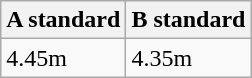<table class="wikitable" border="1" align="upright">
<tr>
<th>A standard</th>
<th>B standard</th>
</tr>
<tr>
<td>4.45m</td>
<td>4.35m</td>
</tr>
</table>
